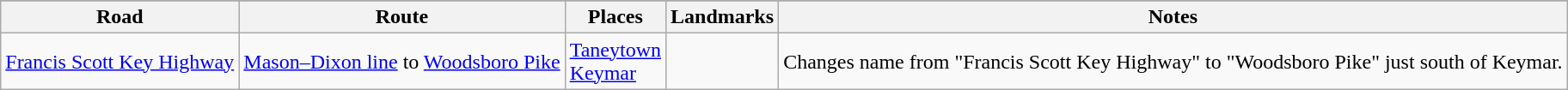<table class="wikitable">
<tr style="background-color:#DDDDDD;text-align:center;">
</tr>
<tr>
<th>Road</th>
<th>Route</th>
<th>Places</th>
<th>Landmarks</th>
<th>Notes</th>
</tr>
<tr>
<td><a href='#'>Francis Scott Key Highway</a></td>
<td><a href='#'>Mason–Dixon line</a> to <a href='#'>Woodsboro Pike</a></td>
<td><a href='#'>Taneytown</a><br><a href='#'>Keymar</a></td>
<td></td>
<td>Changes name from "Francis Scott Key Highway" to "Woodsboro Pike" just south of Keymar.</td>
</tr>
</table>
